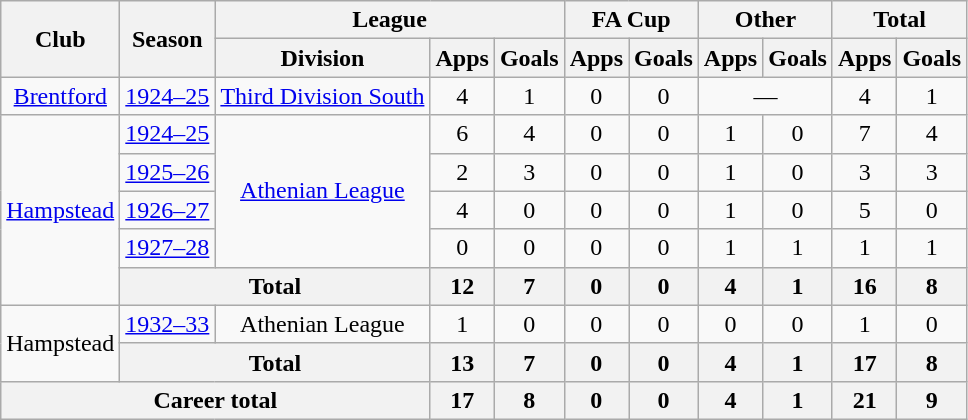<table class="wikitable" style="text-align: center;">
<tr>
<th rowspan="2">Club</th>
<th rowspan="2">Season</th>
<th colspan="3">League</th>
<th colspan="2">FA Cup</th>
<th colspan="2">Other</th>
<th colspan="2">Total</th>
</tr>
<tr>
<th>Division</th>
<th>Apps</th>
<th>Goals</th>
<th>Apps</th>
<th>Goals</th>
<th>Apps</th>
<th>Goals</th>
<th>Apps</th>
<th>Goals</th>
</tr>
<tr>
<td><a href='#'>Brentford</a></td>
<td><a href='#'>1924–25</a></td>
<td><a href='#'>Third Division South</a></td>
<td>4</td>
<td>1</td>
<td>0</td>
<td>0</td>
<td colspan="2">―</td>
<td>4</td>
<td>1</td>
</tr>
<tr>
<td rowspan="5"><a href='#'>Hampstead</a></td>
<td><a href='#'>1924–25</a></td>
<td rowspan="4"><a href='#'>Athenian League</a></td>
<td>6</td>
<td>4</td>
<td>0</td>
<td>0</td>
<td>1</td>
<td>0</td>
<td>7</td>
<td>4</td>
</tr>
<tr>
<td><a href='#'>1925–26</a></td>
<td>2</td>
<td>3</td>
<td>0</td>
<td>0</td>
<td>1</td>
<td>0</td>
<td>3</td>
<td>3</td>
</tr>
<tr>
<td><a href='#'>1926–27</a></td>
<td>4</td>
<td>0</td>
<td>0</td>
<td>0</td>
<td>1</td>
<td>0</td>
<td>5</td>
<td>0</td>
</tr>
<tr>
<td><a href='#'>1927–28</a></td>
<td>0</td>
<td>0</td>
<td>0</td>
<td>0</td>
<td>1</td>
<td>1</td>
<td>1</td>
<td>1</td>
</tr>
<tr>
<th colspan="2">Total</th>
<th>12</th>
<th>7</th>
<th>0</th>
<th>0</th>
<th>4</th>
<th>1</th>
<th>16</th>
<th>8</th>
</tr>
<tr>
<td rowspan="2">Hampstead</td>
<td><a href='#'>1932–33</a></td>
<td>Athenian League</td>
<td>1</td>
<td>0</td>
<td>0</td>
<td>0</td>
<td>0</td>
<td>0</td>
<td>1</td>
<td>0</td>
</tr>
<tr>
<th colspan="2">Total</th>
<th>13</th>
<th>7</th>
<th>0</th>
<th>0</th>
<th>4</th>
<th>1</th>
<th>17</th>
<th>8</th>
</tr>
<tr>
<th colspan="3">Career total</th>
<th>17</th>
<th>8</th>
<th>0</th>
<th>0</th>
<th>4</th>
<th>1</th>
<th>21</th>
<th>9</th>
</tr>
</table>
